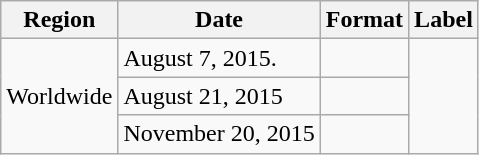<table class="wikitable plainrowheaders">
<tr>
<th>Region</th>
<th>Date</th>
<th>Format</th>
<th>Label</th>
</tr>
<tr>
<td rowspan=3>Worldwide</td>
<td>August 7, 2015.</td>
<td rowspan=1></td>
<td rowspan=3></td>
</tr>
<tr>
<td>August 21, 2015</td>
<td rowspan=1></td>
</tr>
<tr>
<td>November 20, 2015</td>
<td rowspan=1></td>
</tr>
</table>
